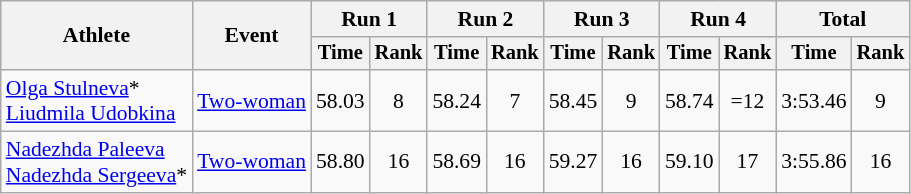<table class="wikitable" style="font-size:90%">
<tr>
<th rowspan="2">Athlete</th>
<th rowspan="2">Event</th>
<th colspan="2">Run 1</th>
<th colspan="2">Run 2</th>
<th colspan="2">Run 3</th>
<th colspan="2">Run 4</th>
<th colspan="2">Total</th>
</tr>
<tr style="font-size:95%">
<th>Time</th>
<th>Rank</th>
<th>Time</th>
<th>Rank</th>
<th>Time</th>
<th>Rank</th>
<th>Time</th>
<th>Rank</th>
<th>Time</th>
<th>Rank</th>
</tr>
<tr align=center>
<td align=left><a href='#'>Olga Stulneva</a>*<br><a href='#'>Liudmila Udobkina</a></td>
<td align=left><a href='#'>Two-woman</a></td>
<td>58.03</td>
<td>8</td>
<td>58.24</td>
<td>7</td>
<td>58.45</td>
<td>9</td>
<td>58.74</td>
<td>=12</td>
<td>3:53.46</td>
<td>9</td>
</tr>
<tr align=center>
<td align=left><a href='#'>Nadezhda Paleeva</a><br><a href='#'>Nadezhda Sergeeva</a>*</td>
<td align=left><a href='#'>Two-woman</a></td>
<td>58.80</td>
<td>16</td>
<td>58.69</td>
<td>16</td>
<td>59.27</td>
<td>16</td>
<td>59.10</td>
<td>17</td>
<td>3:55.86</td>
<td>16</td>
</tr>
</table>
